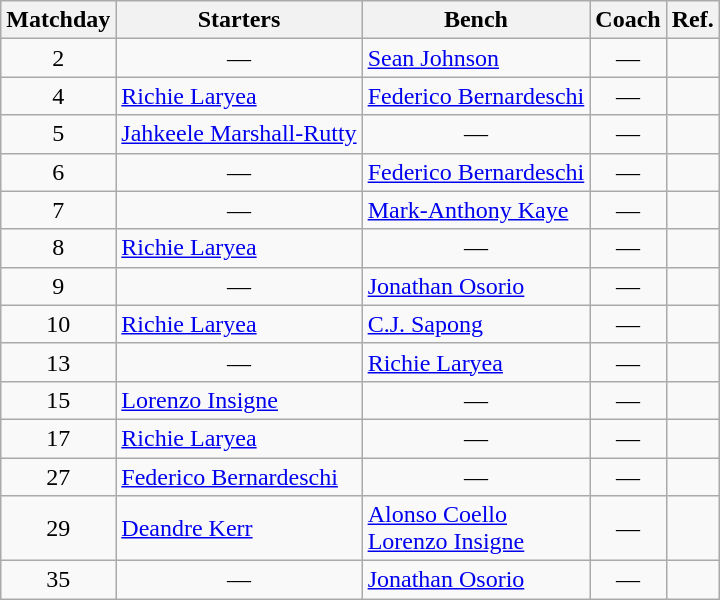<table class=wikitable>
<tr>
<th>Matchday</th>
<th>Starters</th>
<th>Bench</th>
<th>Coach</th>
<th>Ref.</th>
</tr>
<tr>
<td align=center>2</td>
<td align=center>—</td>
<td align=left> <a href='#'>Sean Johnson</a></td>
<td align=center>—</td>
<td></td>
</tr>
<tr>
<td align=center>4</td>
<td align=left> <a href='#'>Richie Laryea</a></td>
<td align=left> <a href='#'>Federico Bernardeschi</a></td>
<td align=center>—</td>
<td></td>
</tr>
<tr>
<td align=center>5</td>
<td align=left> <a href='#'>Jahkeele Marshall-Rutty</a></td>
<td align=center>—</td>
<td align=center>—</td>
<td></td>
</tr>
<tr>
<td align=center>6</td>
<td align=center>—</td>
<td align=left> <a href='#'>Federico Bernardeschi</a></td>
<td align=center>—</td>
<td></td>
</tr>
<tr>
<td align=center>7</td>
<td align=center>—</td>
<td align=left> <a href='#'>Mark-Anthony Kaye</a></td>
<td align=center>—</td>
<td></td>
</tr>
<tr>
<td align=center>8</td>
<td align=left> <a href='#'>Richie Laryea</a></td>
<td align=center>—</td>
<td align=center>—</td>
<td></td>
</tr>
<tr>
<td align=center>9</td>
<td align=center>—</td>
<td align=left> <a href='#'>Jonathan Osorio</a></td>
<td align=center>—</td>
<td></td>
</tr>
<tr>
<td align=center>10</td>
<td align=left> <a href='#'>Richie Laryea</a></td>
<td align=left> <a href='#'>C.J. Sapong</a></td>
<td align=center>—</td>
<td></td>
</tr>
<tr>
<td align=center>13</td>
<td align=center>—</td>
<td align=left> <a href='#'>Richie Laryea</a></td>
<td align=center>—</td>
<td></td>
</tr>
<tr>
<td align=center>15</td>
<td align=left> <a href='#'>Lorenzo Insigne</a></td>
<td align=center>—</td>
<td align=center>—</td>
<td></td>
</tr>
<tr>
<td align=center>17</td>
<td align=left> <a href='#'>Richie Laryea</a></td>
<td align=center>—</td>
<td align=center>—</td>
<td></td>
</tr>
<tr>
<td align=center>27</td>
<td align=left> <a href='#'>Federico Bernardeschi</a></td>
<td align=center>—</td>
<td align=center>—</td>
<td></td>
</tr>
<tr>
<td align=center>29</td>
<td align=left> <a href='#'>Deandre Kerr</a></td>
<td align=left> <a href='#'>Alonso Coello</a><br> <a href='#'>Lorenzo Insigne</a></td>
<td align=center>—</td>
<td></td>
</tr>
<tr>
<td align=center>35</td>
<td align=center>—</td>
<td align=left> <a href='#'>Jonathan Osorio</a></td>
<td align=center>—</td>
<td></td>
</tr>
</table>
